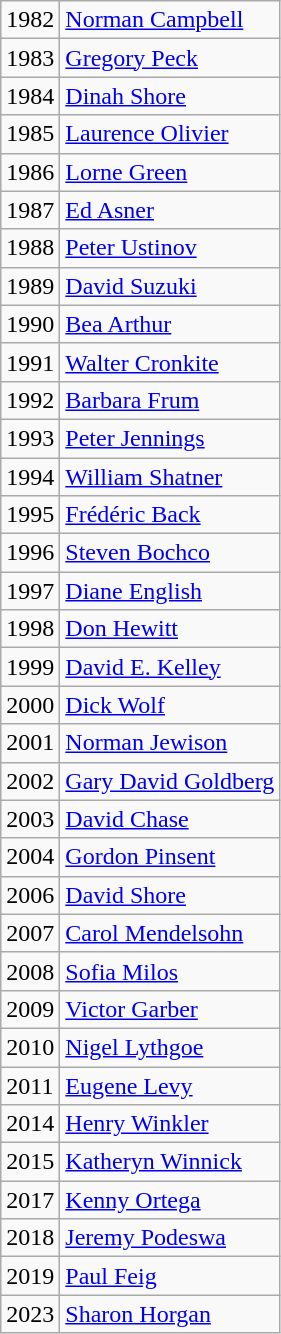<table class="wikitable">
<tr>
<td>1982</td>
<td><a href='#'>Norman Campbell</a></td>
</tr>
<tr>
<td>1983</td>
<td><a href='#'>Gregory Peck</a></td>
</tr>
<tr>
<td>1984</td>
<td><a href='#'>Dinah Shore</a></td>
</tr>
<tr>
<td>1985</td>
<td><a href='#'>Laurence Olivier</a></td>
</tr>
<tr>
<td>1986</td>
<td><a href='#'>Lorne Green</a></td>
</tr>
<tr>
<td>1987</td>
<td><a href='#'>Ed Asner</a></td>
</tr>
<tr>
<td>1988</td>
<td><a href='#'>Peter Ustinov</a></td>
</tr>
<tr>
<td>1989</td>
<td><a href='#'>David Suzuki</a></td>
</tr>
<tr>
<td>1990</td>
<td><a href='#'>Bea Arthur</a></td>
</tr>
<tr>
<td>1991</td>
<td><a href='#'>Walter Cronkite</a></td>
</tr>
<tr>
<td>1992</td>
<td><a href='#'>Barbara Frum</a></td>
</tr>
<tr>
<td>1993</td>
<td><a href='#'>Peter Jennings</a></td>
</tr>
<tr>
<td>1994</td>
<td><a href='#'>William Shatner</a></td>
</tr>
<tr>
<td>1995</td>
<td><a href='#'>Frédéric Back</a></td>
</tr>
<tr>
<td>1996</td>
<td><a href='#'>Steven Bochco</a></td>
</tr>
<tr>
<td>1997</td>
<td><a href='#'>Diane English</a></td>
</tr>
<tr>
<td>1998</td>
<td><a href='#'>Don Hewitt</a></td>
</tr>
<tr>
<td>1999</td>
<td><a href='#'>David E. Kelley</a></td>
</tr>
<tr>
<td>2000</td>
<td><a href='#'>Dick Wolf</a></td>
</tr>
<tr>
<td>2001</td>
<td><a href='#'>Norman Jewison</a></td>
</tr>
<tr>
<td>2002</td>
<td><a href='#'>Gary David Goldberg</a></td>
</tr>
<tr>
<td>2003</td>
<td><a href='#'>David Chase</a></td>
</tr>
<tr>
<td>2004</td>
<td><a href='#'>Gordon Pinsent</a></td>
</tr>
<tr>
<td>2006</td>
<td><a href='#'>David Shore</a></td>
</tr>
<tr>
<td>2007</td>
<td><a href='#'>Carol Mendelsohn</a></td>
</tr>
<tr>
<td>2008</td>
<td><a href='#'>Sofia Milos</a></td>
</tr>
<tr>
<td>2009</td>
<td><a href='#'>Victor Garber</a></td>
</tr>
<tr>
<td>2010</td>
<td><a href='#'>Nigel Lythgoe</a></td>
</tr>
<tr>
<td>2011</td>
<td><a href='#'>Eugene Levy</a></td>
</tr>
<tr>
<td>2014</td>
<td><a href='#'>Henry Winkler</a></td>
</tr>
<tr>
<td>2015</td>
<td><a href='#'>Katheryn Winnick</a></td>
</tr>
<tr>
<td>2017</td>
<td><a href='#'>Kenny Ortega</a></td>
</tr>
<tr>
<td>2018</td>
<td><a href='#'>Jeremy Podeswa</a></td>
</tr>
<tr>
<td>2019</td>
<td><a href='#'>Paul Feig</a></td>
</tr>
<tr>
<td>2023</td>
<td><a href='#'>Sharon Horgan</a></td>
</tr>
</table>
